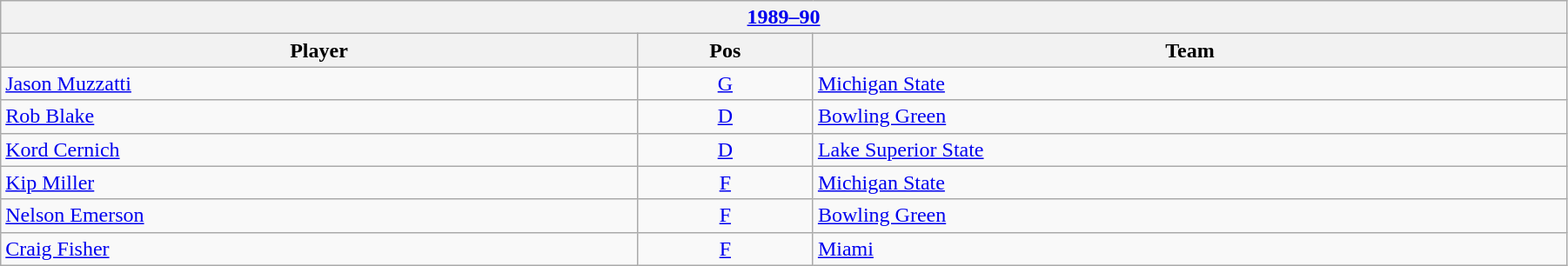<table class="wikitable" width=95%>
<tr>
<th colspan=3><a href='#'>1989–90</a></th>
</tr>
<tr>
<th>Player</th>
<th>Pos</th>
<th>Team</th>
</tr>
<tr>
<td><a href='#'>Jason Muzzatti</a></td>
<td style="text-align:center;"><a href='#'>G</a></td>
<td><a href='#'>Michigan State</a></td>
</tr>
<tr>
<td><a href='#'>Rob Blake</a></td>
<td style="text-align:center;"><a href='#'>D</a></td>
<td><a href='#'>Bowling Green</a></td>
</tr>
<tr>
<td><a href='#'>Kord Cernich</a></td>
<td style="text-align:center;"><a href='#'>D</a></td>
<td><a href='#'>Lake Superior State</a></td>
</tr>
<tr>
<td><a href='#'>Kip Miller</a></td>
<td style="text-align:center;"><a href='#'>F</a></td>
<td><a href='#'>Michigan State</a></td>
</tr>
<tr>
<td><a href='#'>Nelson Emerson</a></td>
<td style="text-align:center;"><a href='#'>F</a></td>
<td><a href='#'>Bowling Green</a></td>
</tr>
<tr>
<td><a href='#'>Craig Fisher</a></td>
<td style="text-align:center;"><a href='#'>F</a></td>
<td><a href='#'>Miami</a></td>
</tr>
</table>
